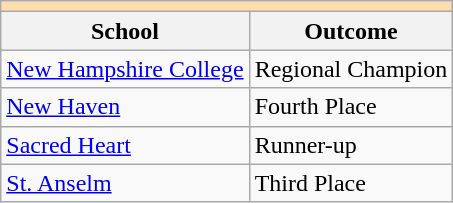<table class="wikitable" style="float:left; margin-right:1em;">
<tr>
<th colspan="3" style="background:#ffdead;"></th>
</tr>
<tr>
<th>School</th>
<th>Outcome</th>
</tr>
<tr>
<td><a href='#'>New Hampshire College</a></td>
<td>Regional Champion</td>
</tr>
<tr>
<td><a href='#'>New Haven</a></td>
<td>Fourth Place</td>
</tr>
<tr>
<td><a href='#'>Sacred Heart</a></td>
<td>Runner-up</td>
</tr>
<tr>
<td><a href='#'>St. Anselm</a></td>
<td>Third Place</td>
</tr>
</table>
